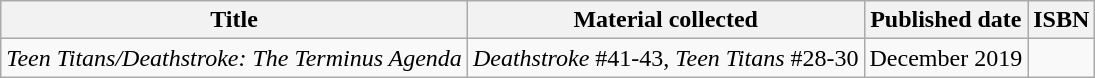<table class="wikitable">
<tr>
<th>Title</th>
<th>Material collected</th>
<th>Published date</th>
<th>ISBN</th>
</tr>
<tr>
<td><em>Teen Titans/Deathstroke: The Terminus Agenda</em></td>
<td><em>Deathstroke</em> #41-43, <em>Teen Titans</em> #28-30</td>
<td>December 2019</td>
<td></td>
</tr>
</table>
